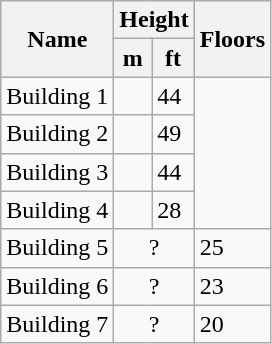<table class="wikitable sortable">
<tr>
<th rowspan=2>Name</th>
<th colspan=2>Height</th>
<th rowspan=2>Floors</th>
</tr>
<tr>
<th>m</th>
<th>ft</th>
</tr>
<tr>
<td>Building 1</td>
<td></td>
<td>44</td>
</tr>
<tr>
<td>Building 2</td>
<td></td>
<td>49</td>
</tr>
<tr>
<td>Building 3</td>
<td></td>
<td>44</td>
</tr>
<tr>
<td>Building 4</td>
<td></td>
<td>28</td>
</tr>
<tr>
<td>Building 5</td>
<td colspan=2 align=center>?</td>
<td>25</td>
</tr>
<tr>
<td>Building 6</td>
<td colspan=2 align=center>?</td>
<td>23</td>
</tr>
<tr>
<td>Building 7</td>
<td colspan=2 align=center>?</td>
<td>20</td>
</tr>
</table>
